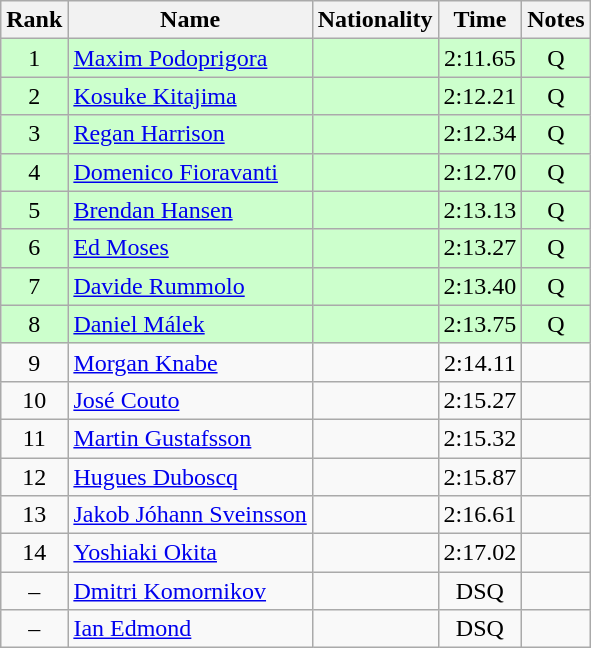<table class="wikitable sortable" style="text-align:center">
<tr>
<th>Rank</th>
<th>Name</th>
<th>Nationality</th>
<th>Time</th>
<th>Notes</th>
</tr>
<tr bgcolor=ccffcc>
<td>1</td>
<td align=left><a href='#'>Maxim Podoprigora</a></td>
<td align=left></td>
<td>2:11.65</td>
<td>Q</td>
</tr>
<tr bgcolor=ccffcc>
<td>2</td>
<td align=left><a href='#'>Kosuke Kitajima</a></td>
<td align=left></td>
<td>2:12.21</td>
<td>Q</td>
</tr>
<tr bgcolor=ccffcc>
<td>3</td>
<td align=left><a href='#'>Regan Harrison</a></td>
<td align=left></td>
<td>2:12.34</td>
<td>Q</td>
</tr>
<tr bgcolor=ccffcc>
<td>4</td>
<td align=left><a href='#'>Domenico Fioravanti</a></td>
<td align=left></td>
<td>2:12.70</td>
<td>Q</td>
</tr>
<tr bgcolor=ccffcc>
<td>5</td>
<td align=left><a href='#'>Brendan Hansen</a></td>
<td align=left></td>
<td>2:13.13</td>
<td>Q</td>
</tr>
<tr bgcolor=ccffcc>
<td>6</td>
<td align=left><a href='#'>Ed Moses</a></td>
<td align=left></td>
<td>2:13.27</td>
<td>Q</td>
</tr>
<tr bgcolor=ccffcc>
<td>7</td>
<td align=left><a href='#'>Davide Rummolo</a></td>
<td align=left></td>
<td>2:13.40</td>
<td>Q</td>
</tr>
<tr bgcolor=ccffcc>
<td>8</td>
<td align=left><a href='#'>Daniel Málek</a></td>
<td align=left></td>
<td>2:13.75</td>
<td>Q</td>
</tr>
<tr>
<td>9</td>
<td align=left><a href='#'>Morgan Knabe</a></td>
<td align=left></td>
<td>2:14.11</td>
<td></td>
</tr>
<tr>
<td>10</td>
<td align=left><a href='#'>José Couto</a></td>
<td align=left></td>
<td>2:15.27</td>
<td></td>
</tr>
<tr>
<td>11</td>
<td align=left><a href='#'>Martin Gustafsson</a></td>
<td align=left></td>
<td>2:15.32</td>
<td></td>
</tr>
<tr>
<td>12</td>
<td align=left><a href='#'>Hugues Duboscq</a></td>
<td align=left></td>
<td>2:15.87</td>
<td></td>
</tr>
<tr>
<td>13</td>
<td align=left><a href='#'>Jakob Jóhann Sveinsson</a></td>
<td align=left></td>
<td>2:16.61</td>
<td></td>
</tr>
<tr>
<td>14</td>
<td align=left><a href='#'>Yoshiaki Okita</a></td>
<td align=left></td>
<td>2:17.02</td>
<td></td>
</tr>
<tr>
<td>–</td>
<td align=left><a href='#'>Dmitri Komornikov</a></td>
<td align=left></td>
<td>DSQ</td>
<td></td>
</tr>
<tr>
<td>–</td>
<td align=left><a href='#'>Ian Edmond</a></td>
<td align=left></td>
<td>DSQ</td>
<td></td>
</tr>
</table>
